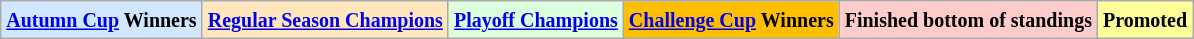<table class="wikitable">
<tr>
<td bgcolor="#D0E7FF"><small><strong><a href='#'>Autumn Cup</a> Winners</strong></small></td>
<td bgcolor="#FFE6BD"><small><strong><a href='#'>Regular Season Champions</a></strong></small></td>
<td bgcolor="#ddffdd"><small><strong><a href='#'>Playoff Champions</a></strong></small></td>
<td bgcolor="#FFBF00"><small><strong><a href='#'>Challenge Cup</a> Winners</strong></small></td>
<td bgcolor="#FFCCCC"><small><strong>Finished bottom of standings</strong></small></td>
<td bgcolor="#ffff99"><small><strong>Promoted</strong></small></td>
</tr>
</table>
